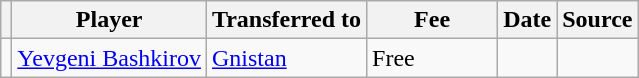<table class="wikitable plainrowheaders sortable">
<tr>
<th></th>
<th scope="col">Player</th>
<th>Transferred to</th>
<th style="width: 80px;">Fee</th>
<th scope="col">Date</th>
<th scope="col">Source</th>
</tr>
<tr>
<td align="center"></td>
<td> <a href='#'>Yevgeni Bashkirov</a></td>
<td> <a href='#'>Gnistan</a></td>
<td>Free</td>
<td></td>
<td></td>
</tr>
</table>
